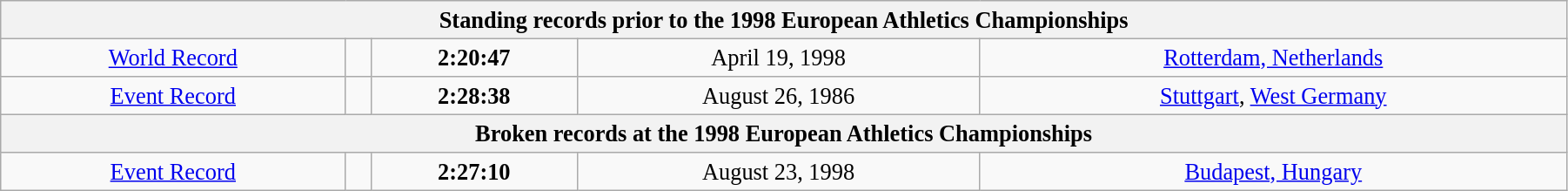<table class="wikitable" style=" text-align:center; font-size:110%;" width="95%">
<tr>
<th colspan="5">Standing records prior to the 1998 European Athletics Championships</th>
</tr>
<tr>
<td><a href='#'>World Record</a></td>
<td></td>
<td><strong>2:20:47</strong></td>
<td>April 19, 1998</td>
<td> <a href='#'>Rotterdam, Netherlands</a></td>
</tr>
<tr>
<td><a href='#'>Event Record</a></td>
<td></td>
<td><strong>2:28:38</strong></td>
<td>August 26, 1986</td>
<td> <a href='#'>Stuttgart</a>, <a href='#'>West Germany</a></td>
</tr>
<tr>
<th colspan="5">Broken records at the 1998 European Athletics Championships</th>
</tr>
<tr>
<td><a href='#'>Event Record</a></td>
<td></td>
<td><strong>2:27:10</strong></td>
<td>August 23, 1998</td>
<td> <a href='#'>Budapest, Hungary</a></td>
</tr>
</table>
